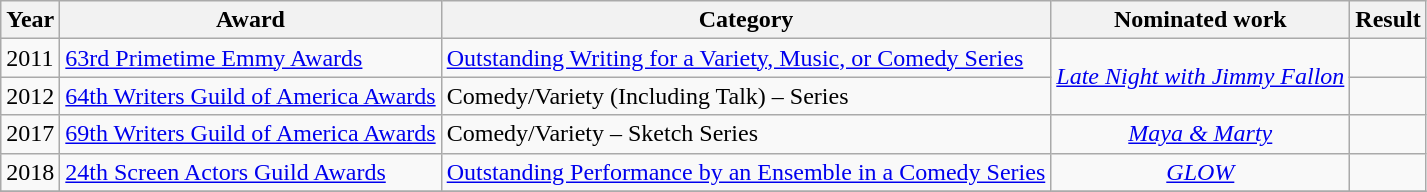<table class="wikitable">
<tr>
<th>Year</th>
<th>Award</th>
<th>Category</th>
<th>Nominated work</th>
<th>Result</th>
</tr>
<tr>
<td>2011</td>
<td><a href='#'>63rd Primetime Emmy Awards</a></td>
<td><a href='#'>Outstanding Writing for a Variety, Music, or Comedy Series</a> </td>
<td rowspan="2" style="text-align:center;"><em><a href='#'>Late Night with Jimmy Fallon</a></em></td>
<td></td>
</tr>
<tr>
<td>2012</td>
<td><a href='#'>64th Writers Guild of America Awards</a></td>
<td>Comedy/Variety (Including Talk) – Series </td>
<td></td>
</tr>
<tr>
<td>2017</td>
<td><a href='#'>69th Writers Guild of America Awards</a></td>
<td>Comedy/Variety – Sketch Series </td>
<td style="text-align:center;"><em><a href='#'>Maya & Marty</a></em></td>
<td></td>
</tr>
<tr>
<td>2018</td>
<td><a href='#'>24th Screen Actors Guild Awards</a></td>
<td><a href='#'>Outstanding Performance by an Ensemble in a Comedy Series</a> </td>
<td style="text-align:center;"><em><a href='#'>GLOW</a></em></td>
<td></td>
</tr>
<tr>
</tr>
</table>
